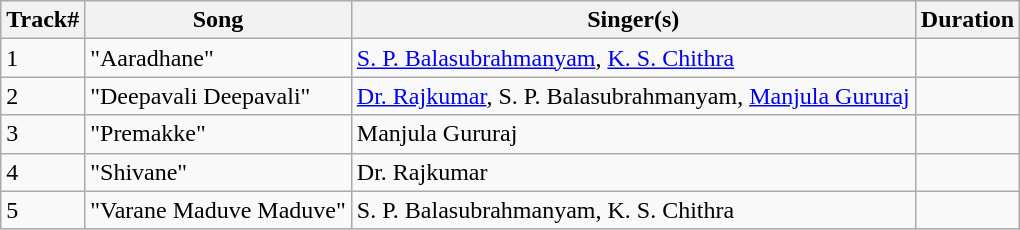<table class="wikitable">
<tr style="background:#ff9; text-align:center;">
<th>Track#</th>
<th>Song</th>
<th>Singer(s)</th>
<th>Duration</th>
</tr>
<tr>
<td>1</td>
<td>"Aaradhane"</td>
<td><a href='#'>S. P. Balasubrahmanyam</a>, <a href='#'>K. S. Chithra</a></td>
<td></td>
</tr>
<tr>
<td>2</td>
<td>"Deepavali Deepavali"</td>
<td><a href='#'>Dr. Rajkumar</a>, S. P. Balasubrahmanyam, <a href='#'>Manjula Gururaj</a></td>
<td></td>
</tr>
<tr>
<td>3</td>
<td>"Premakke"</td>
<td>Manjula Gururaj</td>
<td></td>
</tr>
<tr>
<td>4</td>
<td>"Shivane"</td>
<td>Dr. Rajkumar</td>
<td></td>
</tr>
<tr>
<td>5</td>
<td>"Varane Maduve Maduve"</td>
<td>S. P. Balasubrahmanyam, K. S. Chithra</td>
<td></td>
</tr>
</table>
